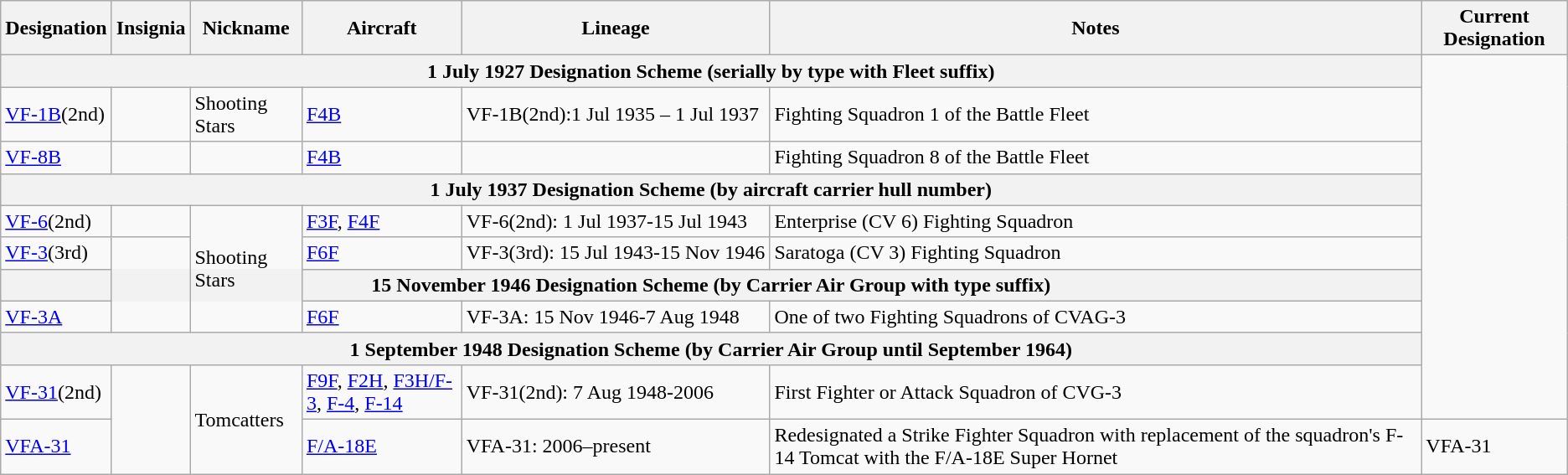<table class="wikitable">
<tr>
<th>Designation</th>
<th>Insignia</th>
<th>Nickname</th>
<th>Aircraft</th>
<th>Lineage</th>
<th>Notes</th>
<th>Current Designation</th>
</tr>
<tr>
<th colspan=6>1 July 1927 Designation Scheme (serially by type with Fleet suffix)</th>
</tr>
<tr>
<td><a href='#'>VF-1B</a>(2nd)</td>
<td></td>
<td>Shooting Stars</td>
<td><a href='#'>F4B</a></td>
<td style="white-space: nowrap;">VF-1B(2nd):1 Jul 1935 – 1 Jul 1937</td>
<td>Fighting Squadron 1 of the Battle Fleet</td>
</tr>
<tr>
<td><a href='#'>VF-8B</a></td>
<td></td>
<td></td>
<td><a href='#'>F4B</a></td>
<td></td>
<td>Fighting Squadron 8 of the Battle Fleet</td>
</tr>
<tr>
<th colspan=6>1 July 1937 Designation Scheme (by aircraft carrier hull number)</th>
</tr>
<tr>
<td><a href='#'>VF-6</a>(2nd)</td>
<td></td>
<td rowspan="4">Shooting Stars</td>
<td><a href='#'>F3F</a>, <a href='#'>F4F</a></td>
<td>VF-6(2nd): 1 Jul 1937-15 Jul 1943</td>
<td>Enterprise (CV 6) Fighting Squadron </td>
</tr>
<tr>
<td><a href='#'>VF-3</a>(3rd)</td>
<td rowspan="3"></td>
<td><a href='#'>F6F</a></td>
<td style="white-space: nowrap;">VF-3(3rd): 15 Jul 1943-15 Nov 1946</td>
<td style="white-space: nowrap;">Saratoga (CV 3) Fighting Squadron </td>
</tr>
<tr>
<th colspan=6>15 November 1946 Designation Scheme (by Carrier Air Group with type suffix)</th>
</tr>
<tr>
<td><a href='#'>VF-3A</a></td>
<td><a href='#'>F6F</a></td>
<td>VF-3A: 15 Nov 1946-7 Aug 1948</td>
<td style="white-space: nowrap;">One of two Fighting Squadrons of CVAG-3</td>
</tr>
<tr>
<th colspan=6>1 September 1948 Designation Scheme (by Carrier Air Group until September 1964)</th>
</tr>
<tr>
<td><a href='#'>VF-31</a>(2nd)</td>
<td rowspan="2"></td>
<td rowspan="2">Tomcatters</td>
<td><a href='#'>F9F</a>, <a href='#'>F2H</a>, <a href='#'>F3H/F-3</a>, <a href='#'>F-4</a>, <a href='#'>F-14</a></td>
<td>VF-31(2nd): 7 Aug 1948-2006</td>
<td>First Fighter or Attack Squadron of CVG-3</td>
</tr>
<tr>
<td><a href='#'>VFA-31</a></td>
<td><a href='#'>F/A-18E</a></td>
<td>VFA-31: 2006–present</td>
<td>Redesignated a Strike Fighter Squadron with replacement of the squadron's F-14 Tomcat with the F/A-18E Super Hornet</td>
<td>VFA-31</td>
</tr>
</table>
